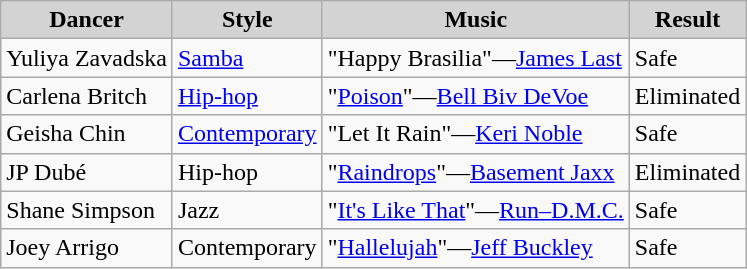<table class="wikitable">
<tr align="center" bgcolor="lightgrey">
<td><strong>Dancer</strong></td>
<td><strong>Style</strong></td>
<td><strong>Music</strong></td>
<td><strong>Result</strong></td>
</tr>
<tr>
<td>Yuliya Zavadska</td>
<td><a href='#'>Samba</a></td>
<td>"Happy Brasilia"—<a href='#'>James Last</a></td>
<td>Safe</td>
</tr>
<tr>
<td>Carlena Britch</td>
<td><a href='#'>Hip-hop</a></td>
<td>"<a href='#'>Poison</a>"—<a href='#'>Bell Biv DeVoe</a></td>
<td>Eliminated</td>
</tr>
<tr>
<td>Geisha Chin</td>
<td><a href='#'>Contemporary</a></td>
<td>"Let It Rain"—<a href='#'>Keri Noble</a></td>
<td>Safe</td>
</tr>
<tr>
<td>JP Dubé</td>
<td>Hip-hop</td>
<td>"<a href='#'>Raindrops</a>"—<a href='#'>Basement Jaxx</a></td>
<td>Eliminated</td>
</tr>
<tr>
<td>Shane Simpson</td>
<td>Jazz</td>
<td>"<a href='#'>It's Like That</a>"—<a href='#'>Run–D.M.C.</a></td>
<td>Safe</td>
</tr>
<tr>
<td>Joey Arrigo</td>
<td>Contemporary</td>
<td>"<a href='#'>Hallelujah</a>"—<a href='#'>Jeff Buckley</a></td>
<td>Safe</td>
</tr>
</table>
